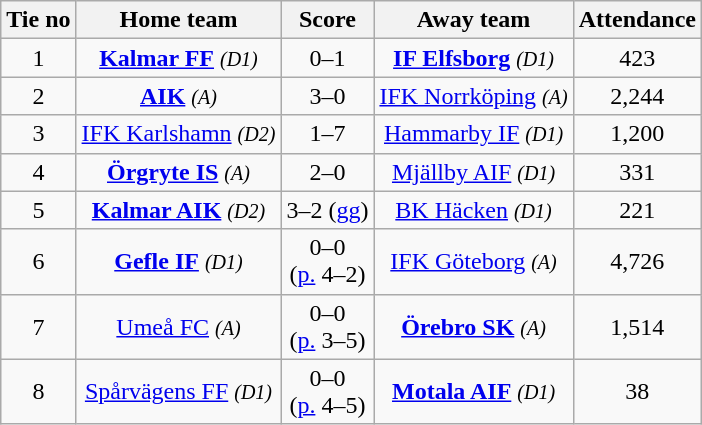<table class="wikitable" style="text-align:center">
<tr>
<th style= width="40px">Tie no</th>
<th style= width="150px">Home team</th>
<th style= width="60px">Score</th>
<th style= width="150px">Away team</th>
<th style= width="30px">Attendance</th>
</tr>
<tr>
<td>1</td>
<td><strong><a href='#'>Kalmar FF</a></strong> <em><small>(D1)</small></em></td>
<td>0–1</td>
<td><strong><a href='#'>IF Elfsborg</a></strong> <em><small>(D1)</small></em></td>
<td>423</td>
</tr>
<tr>
<td>2</td>
<td><strong><a href='#'>AIK</a></strong> <em><small>(A)</small></em></td>
<td>3–0</td>
<td><a href='#'>IFK Norrköping</a> <em><small>(A)</small></em></td>
<td>2,244</td>
</tr>
<tr>
<td>3</td>
<td><a href='#'>IFK Karlshamn</a> <em><small>(D2)</small></em></td>
<td>1–7</td>
<td><a href='#'>Hammarby IF</a> <em><small>(D1)</small></em></td>
<td>1,200</td>
</tr>
<tr>
<td>4</td>
<td><strong><a href='#'>Örgryte IS</a></strong> <em><small>(A)</small></em></td>
<td>2–0</td>
<td><a href='#'>Mjällby AIF</a> <em><small>(D1)</small></em></td>
<td>331</td>
</tr>
<tr>
<td>5</td>
<td><strong><a href='#'>Kalmar AIK</a></strong> <em><small>(D2)</small></em></td>
<td>3–2 (<a href='#'>gg</a>)</td>
<td><a href='#'>BK Häcken</a> <em><small>(D1)</small></em></td>
<td>221</td>
</tr>
<tr>
<td>6</td>
<td><strong><a href='#'>Gefle IF</a></strong> <em><small>(D1)</small></em></td>
<td>0–0<br>(<a href='#'>p.</a> 4–2)</td>
<td><a href='#'>IFK Göteborg</a> <em><small>(A)</small></em></td>
<td>4,726</td>
</tr>
<tr>
<td>7</td>
<td><a href='#'>Umeå FC</a> <em><small>(A)</small></em></td>
<td>0–0<br>(<a href='#'>p.</a> 3–5)</td>
<td><strong><a href='#'>Örebro SK</a></strong> <em><small>(A)</small></em></td>
<td>1,514</td>
</tr>
<tr>
<td>8</td>
<td><a href='#'>Spårvägens FF</a> <em><small>(D1)</small></em></td>
<td>0–0<br>(<a href='#'>p.</a> 4–5)</td>
<td><strong><a href='#'>Motala AIF</a></strong> <em><small>(D1)</small></em></td>
<td>38</td>
</tr>
</table>
